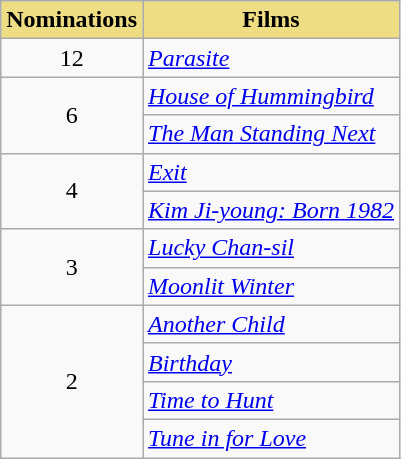<table class="wikitable">
<tr>
<th style="background:#EEDD82; text-align:center">Nominations</th>
<th style="background:#EEDD82; text-align:center">Films</th>
</tr>
<tr>
<td style="text-align:center">12</td>
<td><em><a href='#'>Parasite</a></em></td>
</tr>
<tr>
<td rowspan="2" style="text-align:center">6</td>
<td><em><a href='#'>House of Hummingbird</a></em></td>
</tr>
<tr>
<td><em><a href='#'>The Man Standing Next</a></em></td>
</tr>
<tr>
<td rowspan="2" style="text-align:center">4</td>
<td><em><a href='#'>Exit</a></em></td>
</tr>
<tr>
<td><em><a href='#'>Kim Ji-young: Born 1982</a></em></td>
</tr>
<tr>
<td rowspan="2" style="text-align:center">3</td>
<td><em><a href='#'>Lucky Chan-sil</a></em></td>
</tr>
<tr>
<td><em><a href='#'>Moonlit Winter</a></em></td>
</tr>
<tr>
<td rowspan="4" style="text-align:center">2</td>
<td><em><a href='#'>Another Child</a></em></td>
</tr>
<tr>
<td><em><a href='#'>Birthday</a></em></td>
</tr>
<tr>
<td><em><a href='#'>Time to Hunt</a></em></td>
</tr>
<tr>
<td><em><a href='#'>Tune in for Love</a></em></td>
</tr>
</table>
